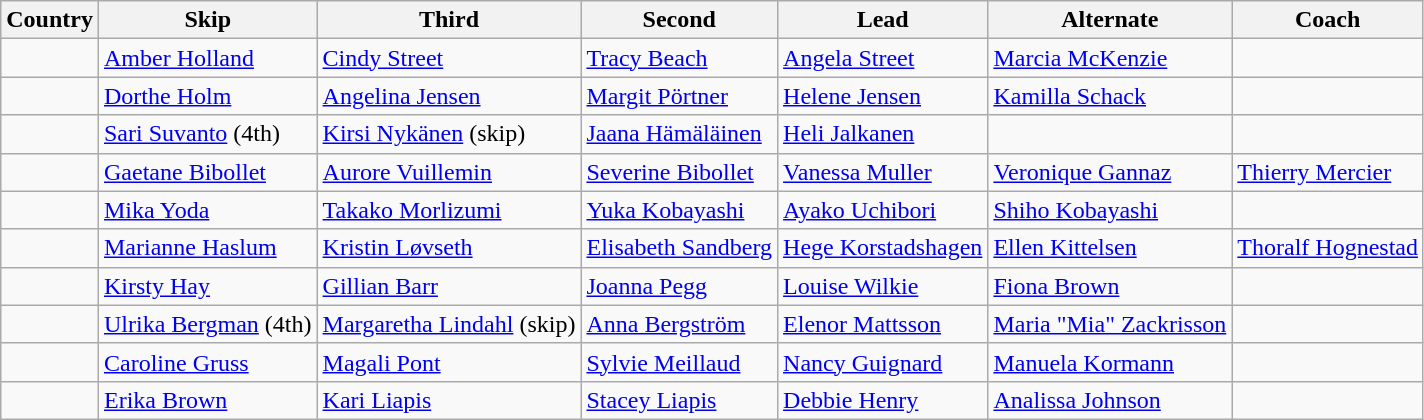<table class=wikitable>
<tr>
<th>Country</th>
<th>Skip</th>
<th>Third</th>
<th>Second</th>
<th>Lead</th>
<th>Alternate</th>
<th>Coach</th>
</tr>
<tr>
<td></td>
<td><a href='#'>Amber Holland</a></td>
<td><a href='#'>Cindy Street</a></td>
<td><a href='#'>Tracy Beach</a></td>
<td><a href='#'>Angela Street</a></td>
<td><a href='#'>Marcia McKenzie</a></td>
<td></td>
</tr>
<tr>
<td></td>
<td><a href='#'>Dorthe Holm</a></td>
<td><a href='#'>Angelina Jensen</a></td>
<td><a href='#'>Margit Pörtner</a></td>
<td><a href='#'>Helene Jensen</a></td>
<td><a href='#'>Kamilla Schack</a></td>
<td></td>
</tr>
<tr>
<td></td>
<td><a href='#'>Sari Suvanto</a> (4th)</td>
<td><a href='#'>Kirsi Nykänen</a> (skip)</td>
<td><a href='#'>Jaana Hämäläinen</a></td>
<td><a href='#'>Heli Jalkanen</a></td>
<td></td>
<td></td>
</tr>
<tr>
<td></td>
<td><a href='#'>Gaetane Bibollet</a></td>
<td><a href='#'>Aurore Vuillemin</a></td>
<td><a href='#'>Severine Bibollet</a></td>
<td><a href='#'>Vanessa Muller</a></td>
<td><a href='#'>Veronique Gannaz</a></td>
<td><a href='#'>Thierry Mercier</a></td>
</tr>
<tr>
<td></td>
<td><a href='#'>Mika Yoda</a></td>
<td><a href='#'>Takako Morlizumi</a></td>
<td><a href='#'>Yuka Kobayashi</a></td>
<td><a href='#'>Ayako Uchibori</a></td>
<td><a href='#'>Shiho Kobayashi</a></td>
<td></td>
</tr>
<tr>
<td></td>
<td><a href='#'>Marianne Haslum</a></td>
<td><a href='#'>Kristin Løvseth</a></td>
<td><a href='#'>Elisabeth Sandberg</a></td>
<td><a href='#'>Hege Korstadshagen</a></td>
<td><a href='#'>Ellen Kittelsen</a></td>
<td><a href='#'>Thoralf Hognestad</a></td>
</tr>
<tr>
<td></td>
<td><a href='#'>Kirsty Hay</a></td>
<td><a href='#'>Gillian Barr</a></td>
<td><a href='#'>Joanna Pegg</a></td>
<td><a href='#'>Louise Wilkie</a></td>
<td><a href='#'>Fiona Brown</a></td>
<td></td>
</tr>
<tr>
<td></td>
<td><a href='#'>Ulrika Bergman</a> (4th)</td>
<td><a href='#'>Margaretha Lindahl</a> (skip)</td>
<td><a href='#'>Anna Bergström</a></td>
<td><a href='#'>Elenor Mattsson</a></td>
<td><a href='#'>Maria "Mia" Zackrisson</a></td>
<td></td>
</tr>
<tr>
<td></td>
<td><a href='#'>Caroline Gruss</a></td>
<td><a href='#'>Magali Pont</a></td>
<td><a href='#'>Sylvie Meillaud</a></td>
<td><a href='#'>Nancy Guignard</a></td>
<td><a href='#'>Manuela Kormann</a></td>
<td></td>
</tr>
<tr>
<td></td>
<td><a href='#'>Erika Brown</a></td>
<td><a href='#'>Kari Liapis</a></td>
<td><a href='#'>Stacey Liapis</a></td>
<td><a href='#'>Debbie Henry</a></td>
<td><a href='#'>Analissa Johnson</a></td>
<td></td>
</tr>
</table>
